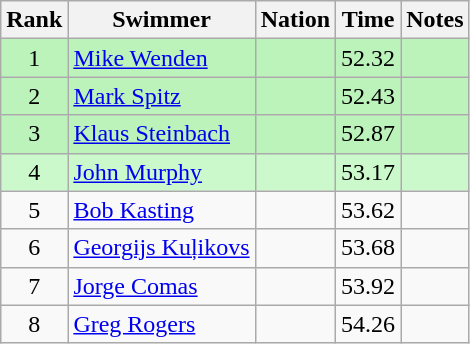<table class="wikitable sortable" style=text-align:center>
<tr>
<th>Rank</th>
<th>Swimmer</th>
<th>Nation</th>
<th>Time</th>
<th>Notes</th>
</tr>
<tr bgcolor=#bbf3bb>
<td>1</td>
<td align=left><a href='#'>Mike Wenden</a></td>
<td align=left></td>
<td>52.32</td>
<td></td>
</tr>
<tr bgcolor=#bbf3bb>
<td>2</td>
<td align=left><a href='#'>Mark Spitz</a></td>
<td align=left></td>
<td>52.43</td>
<td></td>
</tr>
<tr bgcolor=#bbf3bb>
<td>3</td>
<td align=left><a href='#'>Klaus Steinbach</a></td>
<td align=left></td>
<td>52.87</td>
<td></td>
</tr>
<tr bgcolor=#ccf9cc>
<td>4</td>
<td align=left><a href='#'>John Murphy</a></td>
<td align=left></td>
<td>53.17</td>
<td></td>
</tr>
<tr>
<td>5</td>
<td align=left><a href='#'>Bob Kasting</a></td>
<td align=left></td>
<td>53.62</td>
<td></td>
</tr>
<tr>
<td>6</td>
<td align=left><a href='#'>Georgijs Kuļikovs</a></td>
<td align=left></td>
<td>53.68</td>
<td></td>
</tr>
<tr>
<td>7</td>
<td align=left><a href='#'>Jorge Comas</a></td>
<td align=left></td>
<td>53.92</td>
<td></td>
</tr>
<tr>
<td>8</td>
<td align=left><a href='#'>Greg Rogers</a></td>
<td align=left></td>
<td>54.26</td>
<td></td>
</tr>
</table>
